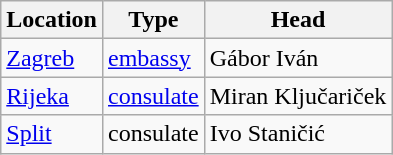<table class="wikitable">
<tr>
<th>Location</th>
<th>Type</th>
<th>Head</th>
</tr>
<tr>
<td><a href='#'>Zagreb</a></td>
<td><a href='#'>embassy</a></td>
<td>Gábor Iván</td>
</tr>
<tr>
<td><a href='#'>Rijeka</a></td>
<td><a href='#'>consulate</a></td>
<td>Miran Ključariček</td>
</tr>
<tr>
<td><a href='#'>Split</a></td>
<td>consulate</td>
<td>Ivo Staničić</td>
</tr>
</table>
